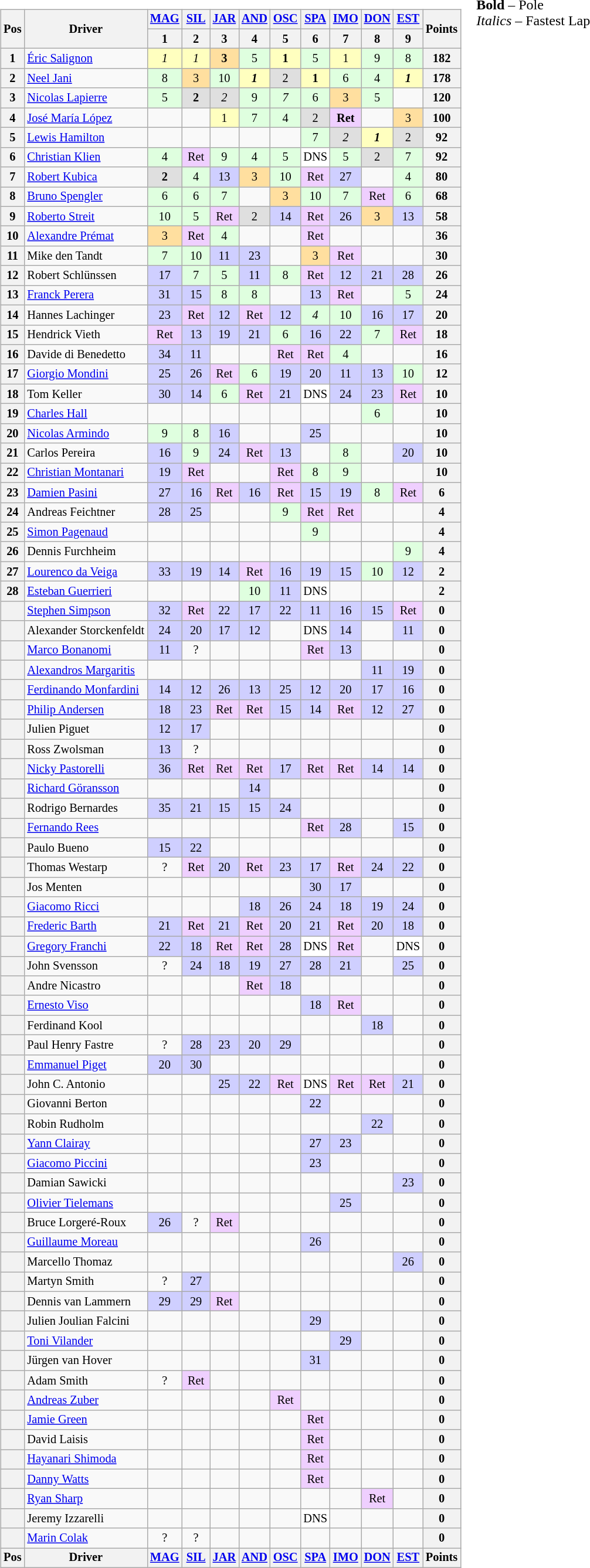<table>
<tr>
<td><br><table class="wikitable" style="font-size:85%; text-align:center">
<tr>
<th rowspan=2>Pos</th>
<th rowspan=2>Driver</th>
<th><a href='#'>MAG</a><br></th>
<th><a href='#'>SIL</a><br></th>
<th><a href='#'>JAR</a><br></th>
<th><a href='#'>AND</a><br></th>
<th><a href='#'>OSC</a><br></th>
<th><a href='#'>SPA</a><br></th>
<th><a href='#'>IMO</a><br></th>
<th><a href='#'>DON</a><br></th>
<th><a href='#'>EST</a><br></th>
<th rowspan=2>Points</th>
</tr>
<tr>
<th width=25>1</th>
<th width=25>2</th>
<th width=25>3</th>
<th width=25>4</th>
<th width=25>5</th>
<th width=25>6</th>
<th width=25>7</th>
<th width=25>8</th>
<th width=25>9</th>
</tr>
<tr>
<th>1</th>
<td align="left"> <a href='#'>Éric Salignon</a></td>
<td style="background:#FFFFBF;"><em>1</em></td>
<td style="background:#FFFFBF;"><em>1</em></td>
<td style="background:#FFDF9F;"><strong>3</strong></td>
<td style="background:#DFFFDF;">5</td>
<td style="background:#FFFFBF;"><strong>1</strong></td>
<td style="background:#DFFFDF;">5</td>
<td style="background:#FFFFBF;">1</td>
<td style="background:#DFFFDF;">9</td>
<td style="background:#DFFFDF;">8</td>
<th>182</th>
</tr>
<tr>
<th>2</th>
<td align="left"> <a href='#'>Neel Jani</a></td>
<td style="background:#DFFFDF;">8</td>
<td style="background:#FFDF9F;">3</td>
<td style="background:#DFFFDF;">10</td>
<td style="background:#FFFFBF;"><strong><em>1</em></strong></td>
<td style="background:#DFDFDF;">2</td>
<td style="background:#FFFFBF;"><strong>1</strong></td>
<td style="background:#DFFFDF;">6</td>
<td style="background:#DFFFDF;">4</td>
<td style="background:#FFFFBF;"><strong><em>1</em></strong></td>
<th>178</th>
</tr>
<tr>
<th>3</th>
<td align="left"> <a href='#'>Nicolas Lapierre</a></td>
<td style="background:#DFFFDF;">5</td>
<td style="background:#DFDFDF;"><strong>2</strong></td>
<td style="background:#DFDFDF;"><em>2</em></td>
<td style="background:#DFFFDF;">9</td>
<td style="background:#DFFFDF;"><em>7</em></td>
<td style="background:#DFFFDF;">6</td>
<td style="background:#FFDF9F;">3</td>
<td style="background:#DFFFDF;">5</td>
<td></td>
<th>120</th>
</tr>
<tr>
<th>4</th>
<td align="left"> <a href='#'>José María López</a></td>
<td></td>
<td></td>
<td style="background:#FFFFBF;">1</td>
<td style="background:#DFFFDF;">7</td>
<td style="background:#DFFFDF;">4</td>
<td style="background:#DFDFDF;">2</td>
<td style="background:#EFCFFF;"><strong>Ret</strong></td>
<td></td>
<td style="background:#FFDF9F;">3</td>
<th>100</th>
</tr>
<tr>
<th>5</th>
<td align="left"> <a href='#'>Lewis Hamilton</a></td>
<td></td>
<td></td>
<td></td>
<td></td>
<td></td>
<td style="background:#DFFFDF;">7</td>
<td style="background:#DFDFDF;"><em>2</em></td>
<td style="background:#FFFFBF;"><strong><em>1</em></strong></td>
<td style="background:#DFDFDF;">2</td>
<th>92</th>
</tr>
<tr>
<th>6</th>
<td align="left"> <a href='#'>Christian Klien</a></td>
<td style="background:#DFFFDF;">4</td>
<td style="background:#EFCFFF;">Ret</td>
<td style="background:#DFFFDF;">9</td>
<td style="background:#DFFFDF;">4</td>
<td style="background:#DFFFDF;">5</td>
<td style="background:#FFFFFF;">DNS</td>
<td style="background:#DFFFDF;">5</td>
<td style="background:#DFDFDF;">2</td>
<td style="background:#DFFFDF;">7</td>
<th>92</th>
</tr>
<tr>
<th>7</th>
<td align="left"> <a href='#'>Robert Kubica</a></td>
<td style="background:#DFDFDF;"><strong>2</strong></td>
<td style="background:#DFFFDF;">4</td>
<td style="background:#CFCFFF;">13</td>
<td style="background:#FFDF9F;">3</td>
<td style="background:#DFFFDF;">10</td>
<td style="background:#EFCFFF;">Ret</td>
<td style="background:#CFCFFF;">27</td>
<td></td>
<td style="background:#DFFFDF;">4</td>
<th>80</th>
</tr>
<tr>
<th>8</th>
<td align="left"> <a href='#'>Bruno Spengler</a></td>
<td style="background:#DFFFDF;">6</td>
<td style="background:#DFFFDF;">6</td>
<td style="background:#DFFFDF;">7</td>
<td></td>
<td style="background:#FFDF9F;">3</td>
<td style="background:#DFFFDF;">10</td>
<td style="background:#DFFFDF;">7</td>
<td style="background:#EFCFFF;">Ret</td>
<td style="background:#DFFFDF;">6</td>
<th>68</th>
</tr>
<tr>
<th>9</th>
<td align="left"> <a href='#'>Roberto Streit</a></td>
<td style="background:#DFFFDF;">10</td>
<td style="background:#DFFFDF;">5</td>
<td style="background:#EFCFFF;">Ret</td>
<td style="background:#DFDFDF;">2</td>
<td style="background:#CFCFFF;">14</td>
<td style="background:#EFCFFF;">Ret</td>
<td style="background:#CFCFFF;">26</td>
<td style="background:#FFDF9F;">3</td>
<td style="background:#CFCFFF;">13</td>
<th>58</th>
</tr>
<tr>
<th>10</th>
<td align="left"> <a href='#'>Alexandre Prémat</a></td>
<td style="background:#FFDF9F;">3</td>
<td style="background:#EFCFFF;">Ret</td>
<td style="background:#DFFFDF;">4</td>
<td></td>
<td></td>
<td style="background:#EFCFFF;">Ret</td>
<td></td>
<td></td>
<td></td>
<th>36</th>
</tr>
<tr>
<th>11</th>
<td align="left"> Mike den Tandt</td>
<td style="background:#DFFFDF;">7</td>
<td style="background:#DFFFDF;">10</td>
<td style="background:#CFCFFF;">11</td>
<td style="background:#CFCFFF;">23</td>
<td></td>
<td style="background:#FFDF9F;">3</td>
<td style="background:#EFCFFF;">Ret</td>
<td></td>
<td></td>
<th>30</th>
</tr>
<tr>
<th>12</th>
<td align="left"> Robert Schlünssen</td>
<td style="background:#CFCFFF;">17</td>
<td style="background:#DFFFDF;">7</td>
<td style="background:#DFFFDF;">5</td>
<td style="background:#CFCFFF;">11</td>
<td style="background:#DFFFDF;">8</td>
<td style="background:#EFCFFF;">Ret</td>
<td style="background:#CFCFFF;">12</td>
<td style="background:#CFCFFF;">21</td>
<td style="background:#CFCFFF;">28</td>
<th>26</th>
</tr>
<tr>
<th>13</th>
<td align="left"> <a href='#'>Franck Perera</a></td>
<td style="background:#CFCFFF;">31</td>
<td style="background:#CFCFFF;">15</td>
<td style="background:#DFFFDF;">8</td>
<td style="background:#DFFFDF;">8</td>
<td></td>
<td style="background:#CFCFFF;">13</td>
<td style="background:#EFCFFF;">Ret</td>
<td></td>
<td style="background:#DFFFDF;">5</td>
<th>24</th>
</tr>
<tr>
<th>14</th>
<td align="left"> Hannes Lachinger</td>
<td style="background:#CFCFFF;">23</td>
<td style="background:#EFCFFF;">Ret</td>
<td style="background:#CFCFFF;">12</td>
<td style="background:#EFCFFF;">Ret</td>
<td style="background:#CFCFFF;">12</td>
<td style="background:#DFFFDF;"><em>4</em></td>
<td style="background:#DFFFDF;">10</td>
<td style="background:#CFCFFF;">16</td>
<td style="background:#CFCFFF;">17</td>
<th>20</th>
</tr>
<tr>
<th>15</th>
<td align="left"> Hendrick Vieth</td>
<td style="background:#EFCFFF;">Ret</td>
<td style="background:#CFCFFF;">13</td>
<td style="background:#CFCFFF;">19</td>
<td style="background:#CFCFFF;">21</td>
<td style="background:#DFFFDF;">6</td>
<td style="background:#CFCFFF;">16</td>
<td style="background:#CFCFFF;">22</td>
<td style="background:#DFFFDF;">7</td>
<td style="background:#EFCFFF;">Ret</td>
<th>18</th>
</tr>
<tr>
<th>16</th>
<td align="left"> Davide di Benedetto</td>
<td style="background:#CFCFFF;">34</td>
<td style="background:#CFCFFF;">11</td>
<td></td>
<td></td>
<td style="background:#EFCFFF;">Ret</td>
<td style="background:#EFCFFF;">Ret</td>
<td style="background:#DFFFDF;">4</td>
<td></td>
<td></td>
<th>16</th>
</tr>
<tr>
<th>17</th>
<td align="left"> <a href='#'>Giorgio Mondini</a></td>
<td style="background:#CFCFFF;">25</td>
<td style="background:#CFCFFF;">26</td>
<td style="background:#EFCFFF;">Ret</td>
<td style="background:#DFFFDF;">6</td>
<td style="background:#CFCFFF;">19</td>
<td style="background:#CFCFFF;">20</td>
<td style="background:#CFCFFF;">11</td>
<td style="background:#CFCFFF;">13</td>
<td style="background:#DFFFDF;">10</td>
<th>12</th>
</tr>
<tr>
<th>18</th>
<td align="left"> Tom Keller</td>
<td style="background:#CFCFFF;">30</td>
<td style="background:#CFCFFF;">14</td>
<td style="background:#DFFFDF;">6</td>
<td style="background:#EFCFFF;">Ret</td>
<td style="background:#CFCFFF;">21</td>
<td style="background:#FFFFFF;">DNS</td>
<td style="background:#CFCFFF;">24</td>
<td style="background:#CFCFFF;">23</td>
<td style="background:#EFCFFF;">Ret</td>
<th>10</th>
</tr>
<tr>
<th>19</th>
<td align="left"> <a href='#'>Charles Hall</a></td>
<td></td>
<td></td>
<td></td>
<td></td>
<td></td>
<td></td>
<td></td>
<td style="background:#DFFFDF;">6</td>
<td></td>
<th>10</th>
</tr>
<tr>
<th>20</th>
<td align="left"> <a href='#'>Nicolas Armindo</a></td>
<td style="background:#DFFFDF;">9</td>
<td style="background:#DFFFDF;">8</td>
<td style="background:#CFCFFF;">16</td>
<td></td>
<td></td>
<td style="background:#CFCFFF;">25</td>
<td></td>
<td></td>
<td></td>
<th>10</th>
</tr>
<tr>
<th>21</th>
<td align="left"> Carlos Pereira</td>
<td style="background:#CFCFFF;">16</td>
<td style="background:#DFFFDF;">9</td>
<td style="background:#CFCFFF;">24</td>
<td style="background:#EFCFFF;">Ret</td>
<td style="background:#CFCFFF;">13</td>
<td></td>
<td style="background:#DFFFDF;">8</td>
<td></td>
<td style="background:#CFCFFF;">20</td>
<th>10</th>
</tr>
<tr>
<th>22</th>
<td align="left"> <a href='#'>Christian Montanari</a></td>
<td style="background:#CFCFFF;">19</td>
<td style="background:#EFCFFF;">Ret</td>
<td></td>
<td></td>
<td style="background:#EFCFFF;">Ret</td>
<td style="background:#DFFFDF;">8</td>
<td style="background:#DFFFDF;">9</td>
<td></td>
<td></td>
<th>10</th>
</tr>
<tr>
<th>23</th>
<td align="left"> <a href='#'>Damien Pasini</a></td>
<td style="background:#CFCFFF;">27</td>
<td style="background:#CFCFFF;">16</td>
<td style="background:#EFCFFF;">Ret</td>
<td style="background:#CFCFFF;">16</td>
<td style="background:#EFCFFF;">Ret</td>
<td style="background:#CFCFFF;">15</td>
<td style="background:#CFCFFF;">19</td>
<td style="background:#DFFFDF;">8</td>
<td style="background:#EFCFFF;">Ret</td>
<th>6</th>
</tr>
<tr>
<th>24</th>
<td align="left"> Andreas Feichtner</td>
<td style="background:#CFCFFF;">28</td>
<td style="background:#CFCFFF;">25</td>
<td></td>
<td></td>
<td style="background:#DFFFDF;">9</td>
<td style="background:#EFCFFF;">Ret</td>
<td style="background:#EFCFFF;">Ret</td>
<td></td>
<td></td>
<th>4</th>
</tr>
<tr>
<th>25</th>
<td align="left"> <a href='#'>Simon Pagenaud</a></td>
<td></td>
<td></td>
<td></td>
<td></td>
<td></td>
<td style="background:#DFFFDF;">9</td>
<td></td>
<td></td>
<td></td>
<th>4</th>
</tr>
<tr>
<th>26</th>
<td align="left"> Dennis Furchheim</td>
<td></td>
<td></td>
<td></td>
<td></td>
<td></td>
<td></td>
<td></td>
<td></td>
<td style="background:#DFFFDF;">9</td>
<th>4</th>
</tr>
<tr>
<th>27</th>
<td align="left"> <a href='#'>Lourenco da Veiga</a></td>
<td style="background:#CFCFFF;">33</td>
<td style="background:#CFCFFF;">19</td>
<td style="background:#CFCFFF;">14</td>
<td style="background:#EFCFFF;">Ret</td>
<td style="background:#CFCFFF;">16</td>
<td style="background:#CFCFFF;">19</td>
<td style="background:#CFCFFF;">15</td>
<td style="background:#DFFFDF;">10</td>
<td style="background:#CFCFFF;">12</td>
<th>2</th>
</tr>
<tr>
<th>28</th>
<td align="left"> <a href='#'>Esteban Guerrieri</a></td>
<td></td>
<td></td>
<td></td>
<td style="background:#DFFFDF;">10</td>
<td style="background:#CFCFFF;">11</td>
<td style="background:#FFFFFF;">DNS</td>
<td></td>
<td></td>
<td></td>
<th>2</th>
</tr>
<tr>
<th></th>
<td align="left"> <a href='#'>Stephen Simpson</a></td>
<td style="background:#CFCFFF;">32</td>
<td style="background:#EFCFFF;">Ret</td>
<td style="background:#CFCFFF;">22</td>
<td style="background:#CFCFFF;">17</td>
<td style="background:#CFCFFF;">22</td>
<td style="background:#CFCFFF;">11</td>
<td style="background:#CFCFFF;">16</td>
<td style="background:#CFCFFF;">15</td>
<td style="background:#EFCFFF;">Ret</td>
<th>0</th>
</tr>
<tr>
<th></th>
<td align="left"> Alexander Storckenfeldt</td>
<td style="background:#CFCFFF;">24</td>
<td style="background:#CFCFFF;">20</td>
<td style="background:#CFCFFF;">17</td>
<td style="background:#CFCFFF;">12</td>
<td></td>
<td style="background:#FFFFFF;">DNS</td>
<td style="background:#CFCFFF;">14</td>
<td></td>
<td style="background:#CFCFFF;">11</td>
<th>0</th>
</tr>
<tr>
<th></th>
<td align="left"> <a href='#'>Marco Bonanomi</a></td>
<td style="background:#CFCFFF;">11</td>
<td>?</td>
<td></td>
<td></td>
<td></td>
<td style="background:#EFCFFF;">Ret</td>
<td style="background:#CFCFFF;">13</td>
<td></td>
<td></td>
<th>0</th>
</tr>
<tr>
<th></th>
<td align="left"> <a href='#'>Alexandros Margaritis</a></td>
<td></td>
<td></td>
<td></td>
<td></td>
<td></td>
<td></td>
<td></td>
<td style="background:#CFCFFF;">11</td>
<td style="background:#CFCFFF;">19</td>
<th>0</th>
</tr>
<tr>
<th></th>
<td align="left"> <a href='#'>Ferdinando Monfardini</a></td>
<td style="background:#CFCFFF;">14</td>
<td style="background:#CFCFFF;">12</td>
<td style="background:#CFCFFF;">26</td>
<td style="background:#CFCFFF;">13</td>
<td style="background:#CFCFFF;">25</td>
<td style="background:#CFCFFF;">12</td>
<td style="background:#CFCFFF;">20</td>
<td style="background:#CFCFFF;">17</td>
<td style="background:#CFCFFF;">16</td>
<th>0</th>
</tr>
<tr>
<th></th>
<td align="left"> <a href='#'>Philip Andersen</a></td>
<td style="background:#CFCFFF;">18</td>
<td style="background:#CFCFFF;">23</td>
<td style="background:#EFCFFF;">Ret</td>
<td style="background:#EFCFFF;">Ret</td>
<td style="background:#CFCFFF;">15</td>
<td style="background:#CFCFFF;">14</td>
<td style="background:#EFCFFF;">Ret</td>
<td style="background:#CFCFFF;">12</td>
<td style="background:#CFCFFF;">27</td>
<th>0</th>
</tr>
<tr>
<th></th>
<td align="left"> Julien Piguet</td>
<td style="background:#CFCFFF;">12</td>
<td style="background:#CFCFFF;">17</td>
<td></td>
<td></td>
<td></td>
<td></td>
<td></td>
<td></td>
<td></td>
<th>0</th>
</tr>
<tr>
<th></th>
<td align="left"> Ross Zwolsman</td>
<td style="background:#CFCFFF;">13</td>
<td>?</td>
<td></td>
<td></td>
<td></td>
<td></td>
<td></td>
<td></td>
<td></td>
<th>0</th>
</tr>
<tr>
<th></th>
<td align="left"> <a href='#'>Nicky Pastorelli</a></td>
<td style="background:#CFCFFF;">36</td>
<td style="background:#EFCFFF;">Ret</td>
<td style="background:#EFCFFF;">Ret</td>
<td style="background:#EFCFFF;">Ret</td>
<td style="background:#CFCFFF;">17</td>
<td style="background:#EFCFFF;">Ret</td>
<td style="background:#EFCFFF;">Ret</td>
<td style="background:#CFCFFF;">14</td>
<td style="background:#CFCFFF;">14</td>
<th>0</th>
</tr>
<tr>
<th></th>
<td align="left"> <a href='#'>Richard Göransson</a></td>
<td></td>
<td></td>
<td></td>
<td style="background:#CFCFFF;">14</td>
<td></td>
<td></td>
<td></td>
<td></td>
<td></td>
<th>0</th>
</tr>
<tr>
<th></th>
<td align="left"> Rodrigo Bernardes</td>
<td style="background:#CFCFFF;">35</td>
<td style="background:#CFCFFF;">21</td>
<td style="background:#CFCFFF;">15</td>
<td style="background:#CFCFFF;">15</td>
<td style="background:#CFCFFF;">24</td>
<td></td>
<td></td>
<td></td>
<td></td>
<th>0</th>
</tr>
<tr>
<th></th>
<td align="left"> <a href='#'>Fernando Rees</a></td>
<td></td>
<td></td>
<td></td>
<td></td>
<td></td>
<td style="background:#EFCFFF;">Ret</td>
<td style="background:#CFCFFF;">28</td>
<td></td>
<td style="background:#CFCFFF;">15</td>
<th>0</th>
</tr>
<tr>
<th></th>
<td align="left"> Paulo Bueno</td>
<td style="background:#CFCFFF;">15</td>
<td style="background:#CFCFFF;">22</td>
<td></td>
<td></td>
<td></td>
<td></td>
<td></td>
<td></td>
<td></td>
<th>0</th>
</tr>
<tr>
<th></th>
<td align="left"> Thomas Westarp</td>
<td>?</td>
<td style="background:#EFCFFF;">Ret</td>
<td style="background:#CFCFFF;">20</td>
<td style="background:#EFCFFF;">Ret</td>
<td style="background:#CFCFFF;">23</td>
<td style="background:#CFCFFF;">17</td>
<td style="background:#EFCFFF;">Ret</td>
<td style="background:#CFCFFF;">24</td>
<td style="background:#CFCFFF;">22</td>
<th>0</th>
</tr>
<tr>
<th></th>
<td align="left"> Jos Menten</td>
<td></td>
<td></td>
<td></td>
<td></td>
<td></td>
<td style="background:#CFCFFF;">30</td>
<td style="background:#CFCFFF;">17</td>
<td></td>
<td></td>
<th>0</th>
</tr>
<tr>
<th></th>
<td align="left"> <a href='#'>Giacomo Ricci</a></td>
<td></td>
<td></td>
<td></td>
<td style="background:#CFCFFF;">18</td>
<td style="background:#CFCFFF;">26</td>
<td style="background:#CFCFFF;">24</td>
<td style="background:#CFCFFF;">18</td>
<td style="background:#CFCFFF;">19</td>
<td style="background:#CFCFFF;">24</td>
<th>0</th>
</tr>
<tr>
<th></th>
<td align="left"> <a href='#'>Frederic Barth</a></td>
<td style="background:#CFCFFF;">21</td>
<td style="background:#EFCFFF;">Ret</td>
<td style="background:#CFCFFF;">21</td>
<td style="background:#EFCFFF;">Ret</td>
<td style="background:#CFCFFF;">20</td>
<td style="background:#CFCFFF;">21</td>
<td style="background:#EFCFFF;">Ret</td>
<td style="background:#CFCFFF;">20</td>
<td style="background:#CFCFFF;">18</td>
<th>0</th>
</tr>
<tr>
<th></th>
<td align="left"> <a href='#'>Gregory Franchi</a></td>
<td style="background:#CFCFFF;">22</td>
<td style="background:#CFCFFF;">18</td>
<td style="background:#EFCFFF;">Ret</td>
<td style="background:#EFCFFF;">Ret</td>
<td style="background:#CFCFFF;">28</td>
<td style="background:#FFFFFF;">DNS</td>
<td style="background:#EFCFFF;">Ret</td>
<td></td>
<td style="background:#FFFFFF;">DNS</td>
<th>0</th>
</tr>
<tr>
<th></th>
<td align="left"> John Svensson</td>
<td>?</td>
<td style="background:#CFCFFF;">24</td>
<td style="background:#CFCFFF;">18</td>
<td style="background:#CFCFFF;">19</td>
<td style="background:#CFCFFF;">27</td>
<td style="background:#CFCFFF;">28</td>
<td style="background:#CFCFFF;">21</td>
<td></td>
<td style="background:#CFCFFF;">25</td>
<th>0</th>
</tr>
<tr>
<th></th>
<td align="left"> Andre Nicastro</td>
<td></td>
<td></td>
<td></td>
<td style="background:#EFCFFF;">Ret</td>
<td style="background:#CFCFFF;">18</td>
<td></td>
<td></td>
<td></td>
<td></td>
<th>0</th>
</tr>
<tr>
<th></th>
<td align="left"> <a href='#'>Ernesto Viso</a></td>
<td></td>
<td></td>
<td></td>
<td></td>
<td></td>
<td style="background:#CFCFFF;">18</td>
<td style="background:#EFCFFF;">Ret</td>
<td></td>
<td></td>
<th>0</th>
</tr>
<tr>
<th></th>
<td align="left"> Ferdinand Kool</td>
<td></td>
<td></td>
<td></td>
<td></td>
<td></td>
<td></td>
<td></td>
<td style="background:#CFCFFF;">18</td>
<td></td>
<th>0</th>
</tr>
<tr>
<th></th>
<td align="left"> Paul Henry Fastre</td>
<td>?</td>
<td style="background:#CFCFFF;">28</td>
<td style="background:#CFCFFF;">23</td>
<td style="background:#CFCFFF;">20</td>
<td style="background:#CFCFFF;">29</td>
<td></td>
<td></td>
<td></td>
<td></td>
<th>0</th>
</tr>
<tr>
<th></th>
<td align="left"> <a href='#'>Emmanuel Piget</a></td>
<td style="background:#CFCFFF;">20</td>
<td style="background:#CFCFFF;">30</td>
<td></td>
<td></td>
<td></td>
<td></td>
<td></td>
<td></td>
<td></td>
<th>0</th>
</tr>
<tr>
<th></th>
<td align="left"> John C. Antonio</td>
<td></td>
<td></td>
<td style="background:#CFCFFF;">25</td>
<td style="background:#CFCFFF;">22</td>
<td style="background:#EFCFFF;">Ret</td>
<td style="background:#FFFFFF;">DNS</td>
<td style="background:#EFCFFF;">Ret</td>
<td style="background:#EFCFFF;">Ret</td>
<td style="background:#CFCFFF;">21</td>
<th>0</th>
</tr>
<tr>
<th></th>
<td align="left"> Giovanni Berton</td>
<td></td>
<td></td>
<td></td>
<td></td>
<td></td>
<td style="background:#CFCFFF;">22</td>
<td></td>
<td></td>
<td></td>
<th>0</th>
</tr>
<tr>
<th></th>
<td align="left"> Robin Rudholm</td>
<td></td>
<td></td>
<td></td>
<td></td>
<td></td>
<td></td>
<td></td>
<td style="background:#CFCFFF;">22</td>
<td></td>
<th>0</th>
</tr>
<tr>
<th></th>
<td align="left"> <a href='#'>Yann Clairay</a></td>
<td></td>
<td></td>
<td></td>
<td></td>
<td></td>
<td style="background:#CFCFFF;">27</td>
<td style="background:#CFCFFF;">23</td>
<td></td>
<td></td>
<th>0</th>
</tr>
<tr>
<th></th>
<td align="left"> <a href='#'>Giacomo Piccini</a></td>
<td></td>
<td></td>
<td></td>
<td></td>
<td></td>
<td style="background:#CFCFFF;">23</td>
<td></td>
<td></td>
<td></td>
<th>0</th>
</tr>
<tr>
<th></th>
<td align="left"> Damian Sawicki</td>
<td></td>
<td></td>
<td></td>
<td></td>
<td></td>
<td></td>
<td></td>
<td></td>
<td style="background:#CFCFFF;">23</td>
<th>0</th>
</tr>
<tr>
<th></th>
<td align="left"> <a href='#'>Olivier Tielemans</a></td>
<td></td>
<td></td>
<td></td>
<td></td>
<td></td>
<td></td>
<td style="background:#CFCFFF;">25</td>
<td></td>
<td></td>
<th>0</th>
</tr>
<tr>
<th></th>
<td align="left"> Bruce Lorgeré-Roux</td>
<td style="background:#CFCFFF;">26</td>
<td>?</td>
<td style="background:#EFCFFF;">Ret</td>
<td></td>
<td></td>
<td></td>
<td></td>
<td></td>
<td></td>
<th>0</th>
</tr>
<tr>
<th></th>
<td align="left"> <a href='#'>Guillaume Moreau</a></td>
<td></td>
<td></td>
<td></td>
<td></td>
<td></td>
<td style="background:#CFCFFF;">26</td>
<td></td>
<td></td>
<td></td>
<th>0</th>
</tr>
<tr>
<th></th>
<td align="left"> Marcello Thomaz</td>
<td></td>
<td></td>
<td></td>
<td></td>
<td></td>
<td></td>
<td></td>
<td></td>
<td style="background:#CFCFFF;">26</td>
<th>0</th>
</tr>
<tr>
<th></th>
<td align="left"> Martyn Smith</td>
<td>?</td>
<td style="background:#CFCFFF;">27</td>
<td></td>
<td></td>
<td></td>
<td></td>
<td></td>
<td></td>
<td></td>
<th>0</th>
</tr>
<tr>
<th></th>
<td align="left"> Dennis van Lammern</td>
<td style="background:#CFCFFF;">29</td>
<td style="background:#CFCFFF;">29</td>
<td style="background:#EFCFFF;">Ret</td>
<td></td>
<td></td>
<td></td>
<td></td>
<td></td>
<td></td>
<th>0</th>
</tr>
<tr>
<th></th>
<td align="left"> Julien Joulian Falcini</td>
<td></td>
<td></td>
<td></td>
<td></td>
<td></td>
<td style="background:#CFCFFF;">29</td>
<td></td>
<td></td>
<td></td>
<th>0</th>
</tr>
<tr>
<th></th>
<td align="left"> <a href='#'>Toni Vilander</a></td>
<td></td>
<td></td>
<td></td>
<td></td>
<td></td>
<td></td>
<td style="background:#CFCFFF;">29</td>
<td></td>
<td></td>
<th>0</th>
</tr>
<tr>
<th></th>
<td align="left"> Jürgen van Hover</td>
<td></td>
<td></td>
<td></td>
<td></td>
<td></td>
<td style="background:#CFCFFF;">31</td>
<td></td>
<td></td>
<td></td>
<th>0</th>
</tr>
<tr>
<th></th>
<td align="left"> Adam Smith</td>
<td>?</td>
<td style="background:#EFCFFF;">Ret</td>
<td></td>
<td></td>
<td></td>
<td></td>
<td></td>
<td></td>
<td></td>
<th>0</th>
</tr>
<tr>
<th></th>
<td align="left"> <a href='#'>Andreas Zuber</a></td>
<td></td>
<td></td>
<td></td>
<td></td>
<td style="background:#EFCFFF;">Ret</td>
<td></td>
<td></td>
<td></td>
<td></td>
<th>0</th>
</tr>
<tr>
<th></th>
<td align="left"> <a href='#'>Jamie Green</a></td>
<td></td>
<td></td>
<td></td>
<td></td>
<td></td>
<td style="background:#EFCFFF;">Ret</td>
<td></td>
<td></td>
<td></td>
<th>0</th>
</tr>
<tr>
<th></th>
<td align="left"> David Laisis</td>
<td></td>
<td></td>
<td></td>
<td></td>
<td></td>
<td style="background:#EFCFFF;">Ret</td>
<td></td>
<td></td>
<td></td>
<th>0</th>
</tr>
<tr>
<th></th>
<td align="left"> <a href='#'>Hayanari Shimoda</a></td>
<td></td>
<td></td>
<td></td>
<td></td>
<td></td>
<td style="background:#EFCFFF;">Ret</td>
<td></td>
<td></td>
<td></td>
<th>0</th>
</tr>
<tr>
<th></th>
<td align="left"> <a href='#'>Danny Watts</a></td>
<td></td>
<td></td>
<td></td>
<td></td>
<td></td>
<td style="background:#EFCFFF;">Ret</td>
<td></td>
<td></td>
<td></td>
<th>0</th>
</tr>
<tr>
<th></th>
<td align="left"> <a href='#'>Ryan Sharp</a></td>
<td></td>
<td></td>
<td></td>
<td></td>
<td></td>
<td></td>
<td></td>
<td style="background:#EFCFFF;">Ret</td>
<td></td>
<th>0</th>
</tr>
<tr>
<th></th>
<td align="left"> Jeremy Izzarelli</td>
<td></td>
<td></td>
<td></td>
<td></td>
<td></td>
<td style="background:#FFFFFF;">DNS</td>
<td></td>
<td></td>
<td></td>
<th>0</th>
</tr>
<tr>
<th></th>
<td align="left"> <a href='#'>Marin Colak</a></td>
<td>?</td>
<td>?</td>
<td></td>
<td></td>
<td></td>
<td></td>
<td></td>
<td></td>
<td></td>
<th>0</th>
</tr>
<tr>
<th>Pos</th>
<th>Driver</th>
<th><a href='#'>MAG</a><br></th>
<th><a href='#'>SIL</a><br></th>
<th><a href='#'>JAR</a><br></th>
<th><a href='#'>AND</a><br></th>
<th><a href='#'>OSC</a><br></th>
<th><a href='#'>SPA</a><br></th>
<th><a href='#'>IMO</a><br></th>
<th><a href='#'>DON</a><br></th>
<th><a href='#'>EST</a><br></th>
<th>Points</th>
</tr>
</table>
</td>
<td valign="top"><br>
<span><strong>Bold</strong> – Pole<br>
<em>Italics</em> – Fastest Lap</span></td>
</tr>
</table>
